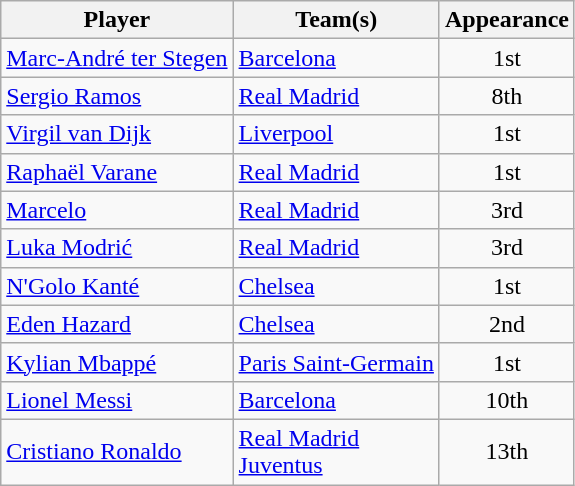<table class="wikitable">
<tr>
<th>Player</th>
<th>Team(s)</th>
<th>Appearance</th>
</tr>
<tr>
<td> <a href='#'>Marc-André ter Stegen</a></td>
<td> <a href='#'>Barcelona</a></td>
<td style="text-align:center;">1st</td>
</tr>
<tr>
<td> <a href='#'>Sergio Ramos</a></td>
<td> <a href='#'>Real Madrid</a></td>
<td style="text-align:center;">8th</td>
</tr>
<tr>
<td> <a href='#'>Virgil van Dijk</a></td>
<td> <a href='#'>Liverpool</a></td>
<td style="text-align:center;">1st</td>
</tr>
<tr>
<td> <a href='#'>Raphaël Varane</a></td>
<td> <a href='#'>Real Madrid</a></td>
<td style="text-align:center;">1st</td>
</tr>
<tr>
<td> <a href='#'>Marcelo</a></td>
<td> <a href='#'>Real Madrid</a></td>
<td style="text-align:center;">3rd</td>
</tr>
<tr>
<td> <a href='#'>Luka Modrić</a></td>
<td> <a href='#'>Real Madrid</a></td>
<td style="text-align:center;">3rd</td>
</tr>
<tr>
<td> <a href='#'>N'Golo Kanté</a></td>
<td> <a href='#'>Chelsea</a></td>
<td style="text-align:center;">1st</td>
</tr>
<tr>
<td> <a href='#'>Eden Hazard</a></td>
<td> <a href='#'>Chelsea</a></td>
<td style="text-align:center;">2nd</td>
</tr>
<tr>
<td> <a href='#'>Kylian Mbappé</a></td>
<td> <a href='#'>Paris Saint-Germain</a></td>
<td style="text-align:center;">1st</td>
</tr>
<tr>
<td> <a href='#'>Lionel Messi</a></td>
<td> <a href='#'>Barcelona</a></td>
<td style="text-align:center;">10th</td>
</tr>
<tr>
<td> <a href='#'>Cristiano Ronaldo</a></td>
<td> <a href='#'>Real Madrid</a> <br>  <a href='#'>Juventus</a></td>
<td style="text-align:center;">13th</td>
</tr>
</table>
